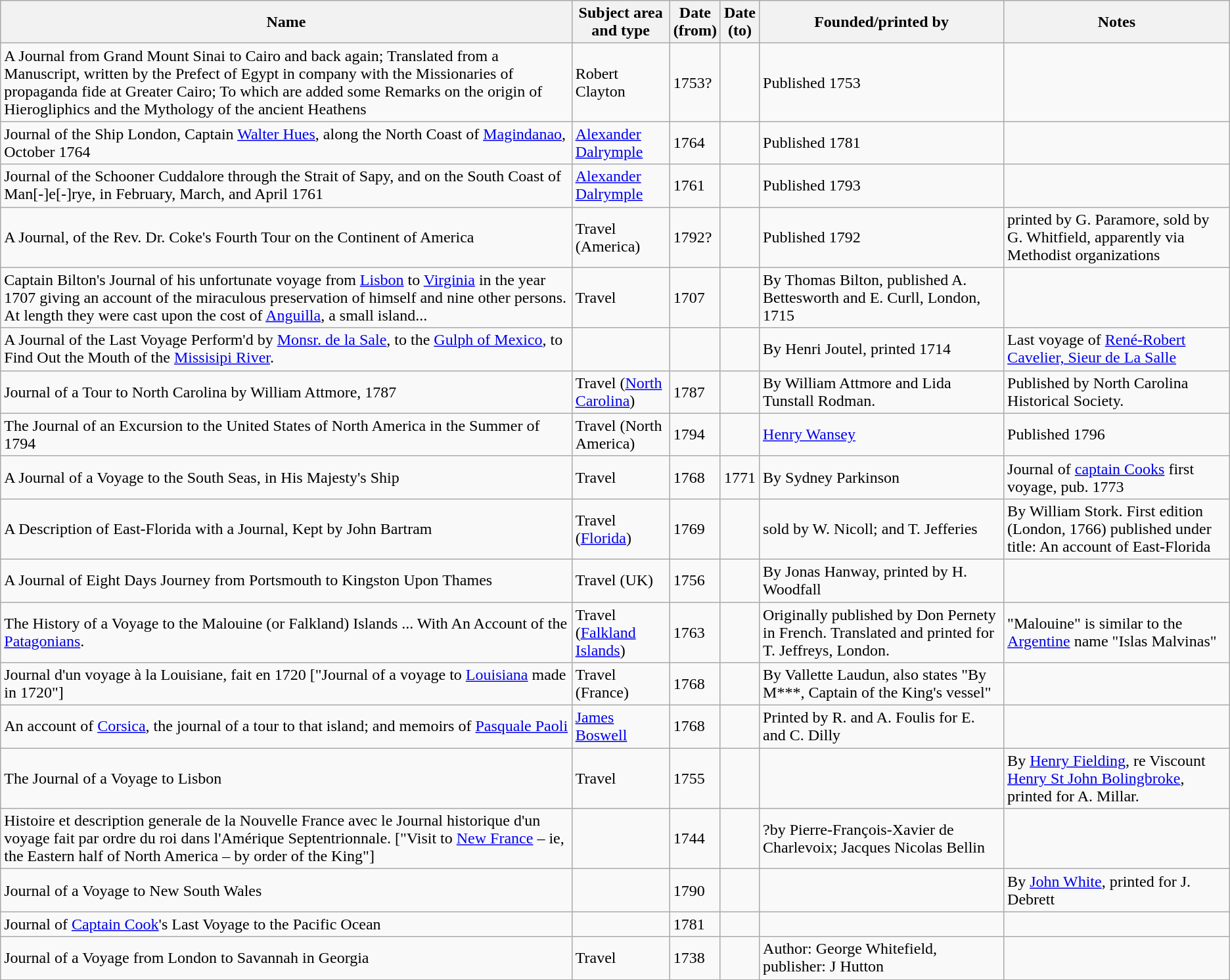<table class="wikitable sortable">
<tr>
<th>Name</th>
<th>Subject area<br>and type</th>
<th>Date<br>(from)</th>
<th>Date<br>(to)</th>
<th>Founded/printed by</th>
<th>Notes</th>
</tr>
<tr>
<td>A Journal from Grand Mount Sinai to Cairo and back again; Translated from a Manuscript, written by the Prefect of Egypt in company with the Missionaries of propaganda fide at Greater Cairo; To which are added some Remarks on the origin of Hierogliphics and the Mythology of the ancient Heathens</td>
<td>Robert Clayton</td>
<td>1753?</td>
<td> </td>
<td>Published 1753</td>
<td> </td>
</tr>
<tr>
<td>Journal of the Ship London, Captain <a href='#'>Walter Hues</a>, along the North Coast of <a href='#'>Magindanao</a>, October 1764</td>
<td><a href='#'>Alexander Dalrymple</a></td>
<td>1764</td>
<td> </td>
<td>Published 1781</td>
<td> </td>
</tr>
<tr>
<td>Journal of the Schooner Cuddalore through the Strait of Sapy, and on the South Coast of Man[-]e[-]rye, in February, March, and April 1761</td>
<td><a href='#'>Alexander Dalrymple</a></td>
<td>1761</td>
<td> </td>
<td>Published 1793</td>
<td> </td>
</tr>
<tr>
<td>A Journal, of the Rev. Dr. Coke's Fourth Tour on the Continent of America</td>
<td>Travel (America)</td>
<td>1792?</td>
<td> </td>
<td>Published 1792</td>
<td>printed by G. Paramore, sold by G. Whitfield, apparently via Methodist organizations</td>
</tr>
<tr>
<td>Captain Bilton's Journal of his unfortunate voyage from <a href='#'>Lisbon</a> to <a href='#'>Virginia</a> in the year 1707 giving an account of the miraculous preservation of himself and nine other persons. At length they were cast upon the cost of <a href='#'>Anguilla</a>, a small island...</td>
<td>Travel</td>
<td>1707</td>
<td> </td>
<td>By Thomas Bilton, published A. Bettesworth and E. Curll, London, 1715</td>
<td> </td>
</tr>
<tr>
<td>A Journal of the Last Voyage Perform'd by <a href='#'>Monsr. de la Sale</a>, to the <a href='#'>Gulph of Mexico</a>, to Find Out the Mouth of the <a href='#'>Missisipi River</a>.</td>
<td></td>
<td> </td>
<td> </td>
<td>By Henri Joutel, printed 1714</td>
<td>Last voyage of <a href='#'>René-Robert Cavelier, Sieur de La Salle</a></td>
</tr>
<tr>
<td>Journal of a Tour to North Carolina by William Attmore, 1787</td>
<td>Travel (<a href='#'>North Carolina</a>)</td>
<td>1787</td>
<td> </td>
<td>By William Attmore and Lida Tunstall Rodman.</td>
<td>Published by North Carolina Historical Society.</td>
</tr>
<tr>
<td>The Journal of an Excursion to the United States of North America in the Summer of 1794</td>
<td>Travel (North America)</td>
<td>1794</td>
<td> </td>
<td><a href='#'>Henry Wansey</a></td>
<td>Published 1796</td>
</tr>
<tr>
<td>A Journal of a Voyage to the South Seas, in His Majesty's Ship</td>
<td>Travel</td>
<td>1768</td>
<td>1771</td>
<td>By Sydney Parkinson</td>
<td>Journal of <a href='#'>captain Cooks</a> first voyage, pub. 1773</td>
</tr>
<tr>
<td>A Description of East-Florida with a Journal, Kept by John Bartram</td>
<td>Travel (<a href='#'>Florida</a>)</td>
<td>1769</td>
<td> </td>
<td>sold by W. Nicoll; and T. Jefferies</td>
<td>By William Stork. First edition (London, 1766) published under title: An account of East-Florida</td>
</tr>
<tr>
<td>A Journal of Eight Days Journey from Portsmouth to Kingston Upon Thames</td>
<td>Travel (UK)</td>
<td>1756</td>
<td> </td>
<td>By Jonas Hanway, printed by H. Woodfall</td>
<td> </td>
</tr>
<tr>
<td>The History of a Voyage to the Malouine (or Falkland) Islands ... With An Account of the <a href='#'>Patagonians</a>.</td>
<td>Travel (<a href='#'>Falkland Islands</a>)</td>
<td>1763</td>
<td> </td>
<td>Originally published by Don Pernety in French. Translated and printed for T. Jeffreys, London.</td>
<td>"Malouine" is similar to the <a href='#'>Argentine</a> name "Islas Malvinas"</td>
</tr>
<tr>
<td>Journal d'un voyage à la Louisiane, fait en 1720 ["Journal of a voyage to <a href='#'>Louisiana</a> made in 1720"]</td>
<td>Travel (France)</td>
<td>1768</td>
<td> </td>
<td>By Vallette Laudun, also states "By M***, Captain of the King's vessel"</td>
<td> </td>
</tr>
<tr>
<td>An account of <a href='#'>Corsica</a>, the journal of a tour to that island; and memoirs of <a href='#'>Pasquale Paoli</a></td>
<td><a href='#'>James Boswell</a></td>
<td>1768</td>
<td> </td>
<td>Printed by R. and A. Foulis for E. and C. Dilly</td>
<td> </td>
</tr>
<tr>
<td>The Journal of a Voyage to Lisbon</td>
<td>Travel</td>
<td>1755</td>
<td> </td>
<td> </td>
<td>By <a href='#'>Henry Fielding</a>, re Viscount <a href='#'>Henry St John Bolingbroke</a>, printed for A. Millar.</td>
</tr>
<tr>
<td>Histoire et description generale de la Nouvelle France avec le Journal historique d'un voyage fait par ordre du roi dans l'Amérique Septentrionnale. ["Visit to <a href='#'>New France</a> – ie, the Eastern half of North America – by order of the King"]</td>
<td> </td>
<td>1744</td>
<td> </td>
<td>?by Pierre-François-Xavier de Charlevoix; Jacques Nicolas Bellin</td>
<td> </td>
</tr>
<tr>
<td>Journal of a Voyage to New South Wales</td>
<td> </td>
<td>1790</td>
<td> </td>
<td> </td>
<td>By <a href='#'>John White</a>, printed for J. Debrett</td>
</tr>
<tr>
<td>Journal of <a href='#'>Captain Cook</a>'s Last Voyage to the Pacific Ocean</td>
<td> </td>
<td>1781</td>
<td> </td>
<td> </td>
<td> </td>
</tr>
<tr>
<td>Journal of a Voyage from London to Savannah in Georgia</td>
<td>Travel</td>
<td>1738</td>
<td> </td>
<td>Author: George Whitefield, publisher: J Hutton</td>
<td> </td>
</tr>
<tr>
</tr>
</table>
